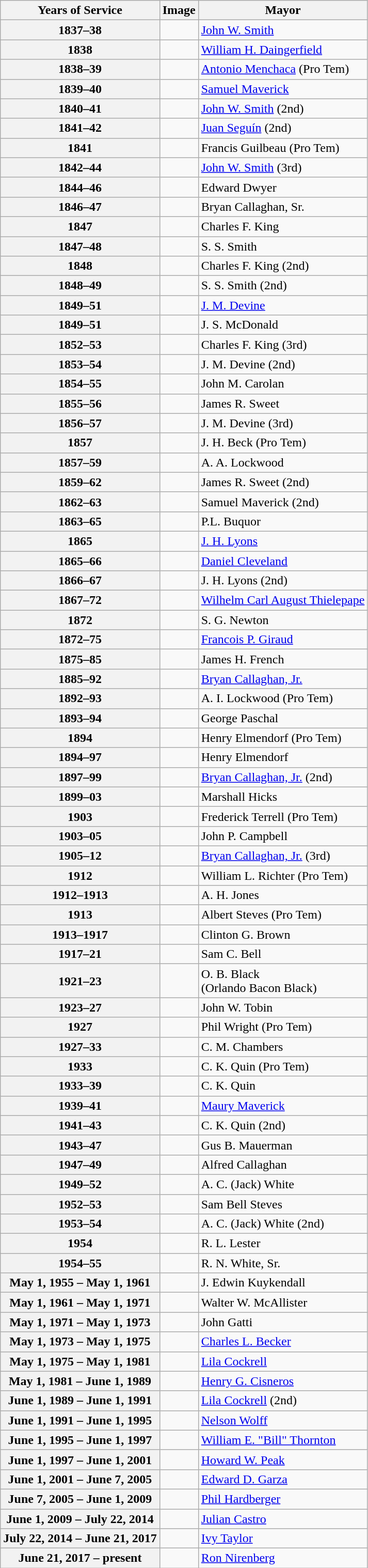<table class="wikitable" style="text-align:left" border="1">
<tr>
<th>Years of Service</th>
<th>Image</th>
<th>Mayor</th>
</tr>
<tr>
<th>1837–38</th>
<td></td>
<td><a href='#'>John W. Smith</a></td>
</tr>
<tr>
<th>1838</th>
<td></td>
<td><a href='#'>William H. Daingerfield</a></td>
</tr>
<tr>
<th>1838–39</th>
<td></td>
<td><a href='#'>Antonio Menchaca</a> (Pro Tem)</td>
</tr>
<tr>
<th>1839–40</th>
<td></td>
<td><a href='#'>Samuel Maverick</a></td>
</tr>
<tr>
<th>1840–41</th>
<td></td>
<td><a href='#'>John W. Smith</a> (2nd)</td>
</tr>
<tr>
<th>1841–42</th>
<td></td>
<td><a href='#'>Juan Seguín</a> (2nd)</td>
</tr>
<tr>
<th>1841</th>
<td></td>
<td>Francis Guilbeau (Pro Tem)</td>
</tr>
<tr>
<th>1842–44</th>
<td></td>
<td><a href='#'>John W. Smith</a>  (3rd)</td>
</tr>
<tr>
<th>1844–46</th>
<td></td>
<td>Edward Dwyer</td>
</tr>
<tr>
<th>1846–47</th>
<td></td>
<td>Bryan Callaghan, Sr.</td>
</tr>
<tr>
<th>1847</th>
<td></td>
<td>Charles F. King</td>
</tr>
<tr>
<th>1847–48</th>
<td></td>
<td>S. S. Smith</td>
</tr>
<tr>
<th>1848</th>
<td></td>
<td>Charles F. King (2nd)</td>
</tr>
<tr>
<th>1848–49</th>
<td></td>
<td>S. S. Smith (2nd)</td>
</tr>
<tr>
<th>1849–51</th>
<td></td>
<td><a href='#'>J. M. Devine</a></td>
</tr>
<tr>
<th>1849–51</th>
<td></td>
<td>J. S. McDonald</td>
</tr>
<tr>
<th>1852–53</th>
<td></td>
<td>Charles F. King (3rd)</td>
</tr>
<tr>
<th>1853–54</th>
<td></td>
<td>J. M. Devine (2nd)</td>
</tr>
<tr>
<th>1854–55</th>
<td></td>
<td>John M. Carolan</td>
</tr>
<tr>
<th>1855–56</th>
<td></td>
<td>James R. Sweet</td>
</tr>
<tr>
<th>1856–57</th>
<td></td>
<td>J. M. Devine (3rd)</td>
</tr>
<tr>
<th>1857</th>
<td></td>
<td>J. H. Beck (Pro Tem)</td>
</tr>
<tr>
<th>1857–59</th>
<td></td>
<td>A. A. Lockwood</td>
</tr>
<tr>
<th>1859–62</th>
<td></td>
<td>James R. Sweet (2nd)</td>
</tr>
<tr>
<th>1862–63</th>
<td></td>
<td>Samuel Maverick (2nd)</td>
</tr>
<tr>
<th>1863–65</th>
<td></td>
<td>P.L. Buquor</td>
</tr>
<tr>
<th>1865</th>
<td></td>
<td><a href='#'>J. H. Lyons</a></td>
</tr>
<tr>
<th>1865–66</th>
<td></td>
<td><a href='#'>Daniel Cleveland</a></td>
</tr>
<tr>
<th>1866–67</th>
<td></td>
<td>J. H. Lyons (2nd)</td>
</tr>
<tr>
<th>1867–72</th>
<td></td>
<td><a href='#'>Wilhelm Carl August Thielepape</a></td>
</tr>
<tr>
<th>1872</th>
<td></td>
<td>S. G. Newton</td>
</tr>
<tr>
<th>1872–75</th>
<td></td>
<td><a href='#'>Francois P. Giraud</a></td>
</tr>
<tr>
<th>1875–85</th>
<td></td>
<td>James H. French</td>
</tr>
<tr>
<th>1885–92</th>
<td></td>
<td><a href='#'>Bryan Callaghan, Jr.</a></td>
</tr>
<tr>
<th>1892–93</th>
<td></td>
<td>A. I. Lockwood (Pro Tem)</td>
</tr>
<tr>
<th>1893–94</th>
<td></td>
<td>George Paschal</td>
</tr>
<tr>
<th>1894</th>
<td></td>
<td>Henry Elmendorf (Pro Tem)</td>
</tr>
<tr>
<th>1894–97</th>
<td></td>
<td>Henry Elmendorf</td>
</tr>
<tr>
<th>1897–99</th>
<td></td>
<td><a href='#'>Bryan Callaghan, Jr.</a> (2nd)</td>
</tr>
<tr>
<th>1899–03</th>
<td></td>
<td>Marshall Hicks</td>
</tr>
<tr>
<th>1903</th>
<td></td>
<td>Frederick Terrell (Pro Tem)</td>
</tr>
<tr>
<th>1903–05</th>
<td></td>
<td>John P. Campbell</td>
</tr>
<tr>
<th>1905–12</th>
<td></td>
<td><a href='#'>Bryan Callaghan, Jr.</a> (3rd)</td>
</tr>
<tr>
<th>1912</th>
<td></td>
<td>William L. Richter (Pro Tem)</td>
</tr>
<tr>
<th>1912–1913</th>
<td></td>
<td>A. H. Jones</td>
</tr>
<tr>
<th>1913</th>
<td></td>
<td>Albert Steves (Pro Tem)</td>
</tr>
<tr>
<th>1913–1917</th>
<td></td>
<td>Clinton G. Brown</td>
</tr>
<tr>
<th>1917–21</th>
<td></td>
<td>Sam C. Bell</td>
</tr>
<tr>
<th>1921–23</th>
<td></td>
<td>O. B. Black<br>(Orlando Bacon Black)</td>
</tr>
<tr>
<th>1923–27</th>
<td></td>
<td>John W. Tobin</td>
</tr>
<tr>
<th>1927</th>
<td></td>
<td>Phil Wright (Pro Tem)</td>
</tr>
<tr>
<th>1927–33</th>
<td></td>
<td>C. M. Chambers</td>
</tr>
<tr>
<th>1933</th>
<td></td>
<td>C. K. Quin (Pro Tem)</td>
</tr>
<tr>
<th>1933–39</th>
<td></td>
<td>C. K. Quin</td>
</tr>
<tr>
<th>1939–41</th>
<td></td>
<td><a href='#'>Maury Maverick</a></td>
</tr>
<tr>
<th>1941–43</th>
<td></td>
<td>C. K. Quin (2nd)</td>
</tr>
<tr>
<th>1943–47</th>
<td></td>
<td>Gus B. Mauerman</td>
</tr>
<tr>
<th>1947–49</th>
<td></td>
<td>Alfred Callaghan</td>
</tr>
<tr>
<th>1949–52</th>
<td></td>
<td>A. C. (Jack) White</td>
</tr>
<tr>
<th>1952–53</th>
<td></td>
<td>Sam Bell Steves</td>
</tr>
<tr>
<th>1953–54</th>
<td></td>
<td>A. C. (Jack) White (2nd)</td>
</tr>
<tr>
<th>1954</th>
<td></td>
<td>R. L. Lester</td>
</tr>
<tr>
<th>1954–55</th>
<td></td>
<td>R. N. White, Sr.</td>
</tr>
<tr>
<th>May 1, 1955 – May 1, 1961</th>
<td></td>
<td>J. Edwin Kuykendall</td>
</tr>
<tr>
<th>May 1, 1961 – May 1, 1971</th>
<td></td>
<td>Walter W. McAllister</td>
</tr>
<tr>
<th>May 1, 1971 – May 1, 1973</th>
<td></td>
<td>John Gatti</td>
</tr>
<tr>
<th>May 1, 1973 – May 1, 1975</th>
<td></td>
<td><a href='#'>Charles L. Becker</a></td>
</tr>
<tr>
<th>May 1, 1975 – May 1, 1981</th>
<td></td>
<td><a href='#'>Lila Cockrell</a></td>
</tr>
<tr>
<th>May 1, 1981 – June 1, 1989</th>
<td></td>
<td><a href='#'>Henry G. Cisneros</a></td>
</tr>
<tr>
<th>June 1, 1989 – June 1, 1991</th>
<td></td>
<td><a href='#'>Lila Cockrell</a> (2nd)</td>
</tr>
<tr>
<th>June 1, 1991 – June 1, 1995</th>
<td></td>
<td><a href='#'>Nelson Wolff</a></td>
</tr>
<tr>
<th>June 1, 1995 – June 1, 1997</th>
<td></td>
<td><a href='#'>William E. "Bill" Thornton</a></td>
</tr>
<tr>
<th>June 1, 1997 – June 1, 2001</th>
<td></td>
<td><a href='#'>Howard W. Peak</a></td>
</tr>
<tr>
<th>June 1, 2001 – June 7, 2005</th>
<td></td>
<td><a href='#'>Edward D. Garza</a></td>
</tr>
<tr>
<th>June 7, 2005 – June 1, 2009</th>
<td></td>
<td><a href='#'>Phil Hardberger</a></td>
</tr>
<tr>
<th>June 1, 2009 – July 22, 2014</th>
<td></td>
<td><a href='#'>Julian Castro</a></td>
</tr>
<tr>
<th>July 22, 2014 – June 21, 2017</th>
<td></td>
<td><a href='#'>Ivy Taylor</a></td>
</tr>
<tr>
<th>June 21, 2017 – present</th>
<td></td>
<td><a href='#'>Ron Nirenberg</a></td>
</tr>
</table>
